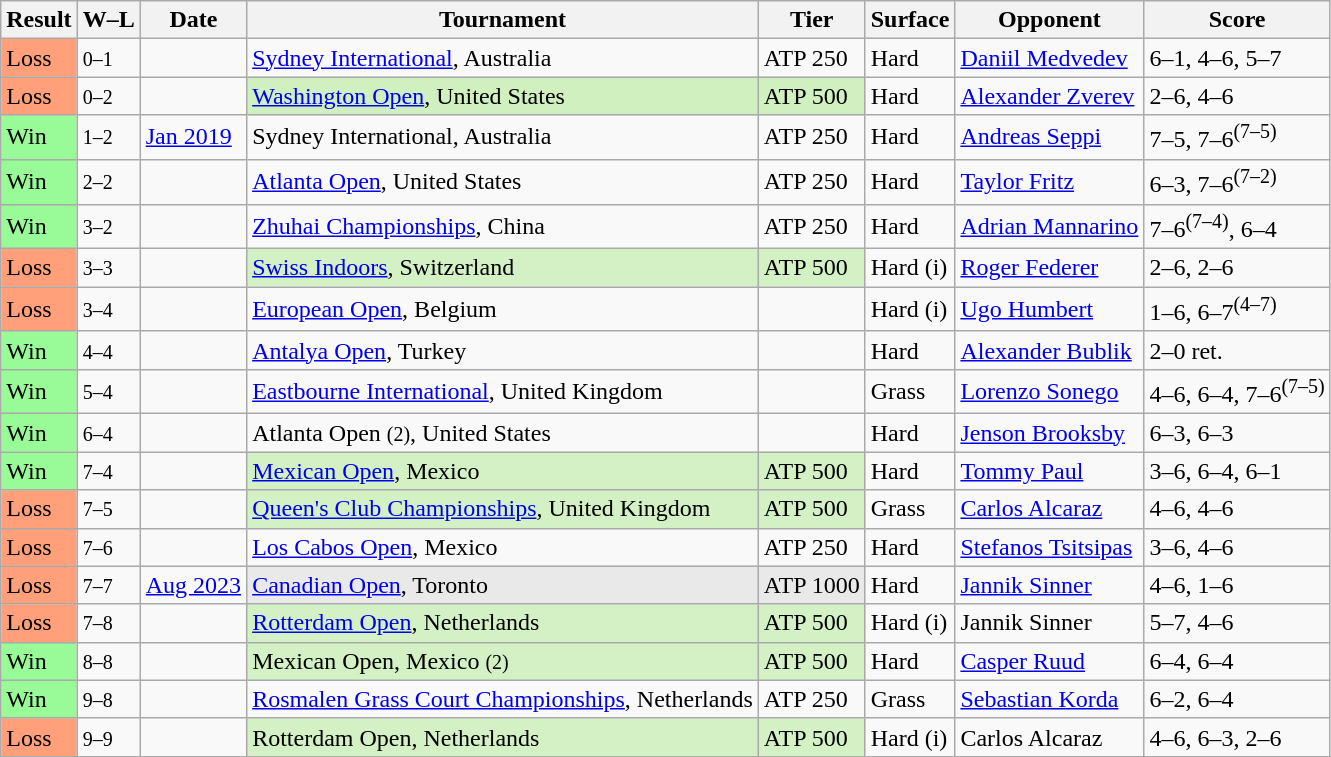<table class="sortable wikitable nowrap">
<tr>
<th>Result</th>
<th class=unsortable>W–L</th>
<th>Date</th>
<th>Tournament</th>
<th>Tier</th>
<th>Surface</th>
<th>Opponent</th>
<th class=unsortable>Score</th>
</tr>
<tr>
<td bgcolor=ffa07a>Loss</td>
<td><small>0–1</small></td>
<td><a href='#'></a></td>
<td><a href='#'>Sydney International</a>, Australia</td>
<td>ATP 250</td>
<td>Hard</td>
<td> <a href='#'>Daniil Medvedev</a></td>
<td>6–1, 4–6, 5–7</td>
</tr>
<tr>
<td bgcolor=ffa07a>Loss</td>
<td><small>0–2</small></td>
<td><a href='#'></a></td>
<td style=background:#d0f0c0><a href='#'>Washington Open</a>, United States</td>
<td style=background:#d0f0c0>ATP 500</td>
<td>Hard</td>
<td> <a href='#'>Alexander Zverev</a></td>
<td>2–6, 4–6</td>
</tr>
<tr>
<td bgcolor=98fb98>Win</td>
<td><small>1–2</small></td>
<td><a href='#'>Jan 2019</a></td>
<td>Sydney International, Australia</td>
<td>ATP 250</td>
<td>Hard</td>
<td> <a href='#'>Andreas Seppi</a></td>
<td>7–5, 7–6<sup>(7–5)</sup></td>
</tr>
<tr>
<td bgcolor=98fb98>Win</td>
<td><small>2–2</small></td>
<td><a href='#'></a></td>
<td><a href='#'>Atlanta Open</a>, United States</td>
<td>ATP 250</td>
<td>Hard</td>
<td> <a href='#'>Taylor Fritz</a></td>
<td>6–3, 7–6<sup>(7–2)</sup></td>
</tr>
<tr>
<td bgcolor=98fb98>Win</td>
<td><small>3–2</small></td>
<td><a href='#'></a></td>
<td><a href='#'>Zhuhai Championships</a>, China</td>
<td>ATP 250</td>
<td>Hard</td>
<td> <a href='#'>Adrian Mannarino</a></td>
<td>7–6<sup>(7–4)</sup>, 6–4</td>
</tr>
<tr>
<td bgcolor=ffa07a>Loss</td>
<td><small>3–3</small></td>
<td><a href='#'></a></td>
<td style=background:#D4F1C5><a href='#'>Swiss Indoors</a>, Switzerland</td>
<td style=background:#D4F1C5>ATP 500</td>
<td>Hard (i)</td>
<td> <a href='#'>Roger Federer</a></td>
<td>2–6, 2–6</td>
</tr>
<tr>
<td bgcolor=ffa07a>Loss</td>
<td><small>3–4</small></td>
<td><a href='#'></a></td>
<td><a href='#'>European Open</a>, Belgium</td>
<td></td>
<td>Hard (i)</td>
<td> <a href='#'>Ugo Humbert</a></td>
<td>1–6, 6–7<sup>(4–7)</sup></td>
</tr>
<tr>
<td bgcolor=98fb98>Win</td>
<td><small>4–4</small></td>
<td><a href='#'></a></td>
<td><a href='#'>Antalya Open</a>, Turkey</td>
<td></td>
<td>Hard</td>
<td> <a href='#'>Alexander Bublik</a></td>
<td>2–0 ret.</td>
</tr>
<tr>
<td bgcolor=98fb98>Win</td>
<td><small>5–4</small></td>
<td><a href='#'></a></td>
<td><a href='#'>Eastbourne International</a>, United Kingdom</td>
<td></td>
<td>Grass</td>
<td> <a href='#'>Lorenzo Sonego</a></td>
<td>4–6, 6–4, 7–6<sup>(7–5)</sup></td>
</tr>
<tr>
<td bgcolor=98fb98>Win</td>
<td><small>6–4</small></td>
<td><a href='#'></a></td>
<td>Atlanta Open <small>(2)</small>, United States</td>
<td></td>
<td>Hard</td>
<td> <a href='#'>Jenson Brooksby</a></td>
<td>6–3, 6–3</td>
</tr>
<tr>
<td bgcolor=98fb98>Win</td>
<td><small>7–4</small></td>
<td><a href='#'></a></td>
<td style=background:#d4f1c5><a href='#'>Mexican Open</a>, Mexico</td>
<td style=background:#d4f1c5>ATP 500</td>
<td>Hard</td>
<td> <a href='#'>Tommy Paul</a></td>
<td>3–6, 6–4, 6–1</td>
</tr>
<tr>
<td bgcolor=ffa07a>Loss</td>
<td><small>7–5</small></td>
<td><a href='#'></a></td>
<td style=background:#d4f1c5><a href='#'>Queen's Club Championships</a>, United Kingdom</td>
<td style=background:#d4f1c5>ATP 500</td>
<td>Grass</td>
<td> <a href='#'>Carlos Alcaraz</a></td>
<td>4–6, 4–6</td>
</tr>
<tr>
<td bgcolor=ffa07a>Loss</td>
<td><small>7–6</small></td>
<td><a href='#'></a></td>
<td><a href='#'>Los Cabos Open</a>, Mexico</td>
<td>ATP 250</td>
<td>Hard</td>
<td> <a href='#'>Stefanos Tsitsipas</a></td>
<td>3–6, 4–6</td>
</tr>
<tr>
<td bgcolor=ffa07a>Loss</td>
<td><small>7–7</small></td>
<td><a href='#'>Aug 2023</a></td>
<td bgcolor=e9e9e9><a href='#'>Canadian Open</a>, Toronto</td>
<td bgcolor=e9e9e9>ATP 1000</td>
<td>Hard</td>
<td> <a href='#'>Jannik Sinner</a></td>
<td>4–6, 1–6</td>
</tr>
<tr>
<td bgcolor=ffa07a>Loss</td>
<td><small>7–8</small></td>
<td><a href='#'></a></td>
<td bgcolor=d4f1c5><a href='#'>Rotterdam Open</a>, Netherlands</td>
<td bgcolor=d4f1c5>ATP 500</td>
<td>Hard (i)</td>
<td> Jannik Sinner</td>
<td>5–7, 4–6</td>
</tr>
<tr>
<td bgcolor=98fb98>Win</td>
<td><small>8–8</small></td>
<td><a href='#'></a></td>
<td style=background:#d4f1c5>Mexican Open, Mexico <small>(2)</small></td>
<td style=background:#d4f1c5>ATP 500</td>
<td>Hard</td>
<td> <a href='#'>Casper Ruud</a></td>
<td>6–4, 6–4</td>
</tr>
<tr>
<td bgcolor=98fb98>Win</td>
<td><small>9–8</small></td>
<td><a href='#'></a></td>
<td><a href='#'>Rosmalen Grass Court Championships</a>, Netherlands</td>
<td>ATP 250</td>
<td>Grass</td>
<td> <a href='#'>Sebastian Korda</a></td>
<td>6–2, 6–4</td>
</tr>
<tr>
<td bgcolor=ffa07a>Loss</td>
<td><small>9–9</small></td>
<td><a href='#'></a></td>
<td bgcolor=d4f1c5>Rotterdam Open, Netherlands</td>
<td bgcolor=d4f1c5>ATP 500</td>
<td>Hard (i)</td>
<td> Carlos Alcaraz</td>
<td>4–6, 6–3, 2–6</td>
</tr>
</table>
